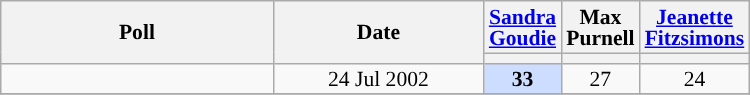<table class="wikitable sortable" style="width:500px;font-size:90%;line-height:14px;text-align:center;">
<tr>
<th style="width:270px;" rowspan="2">Poll</th>
<th style="width:200px;" rowspan="2">Date</th>
<th><a href='#'>Sandra Goudie</a></th>
<th>Max Purnell</th>
<th><a href='#'>Jeanette Fitzsimons</a></th>
</tr>
<tr>
<th class="unsortable" style="color:inherit;background:"></th>
<th class="unsortable" style="color:inherit;background:"></th>
<th class="unsortable" style="color:inherit;background:"></th>
</tr>
<tr>
<td></td>
<td data-sort-value="2002-07-24">24 Jul 2002</td>
<td style="background:#CCDDFF"><strong>33</strong></td>
<td>27</td>
<td>24</td>
</tr>
<tr>
</tr>
</table>
